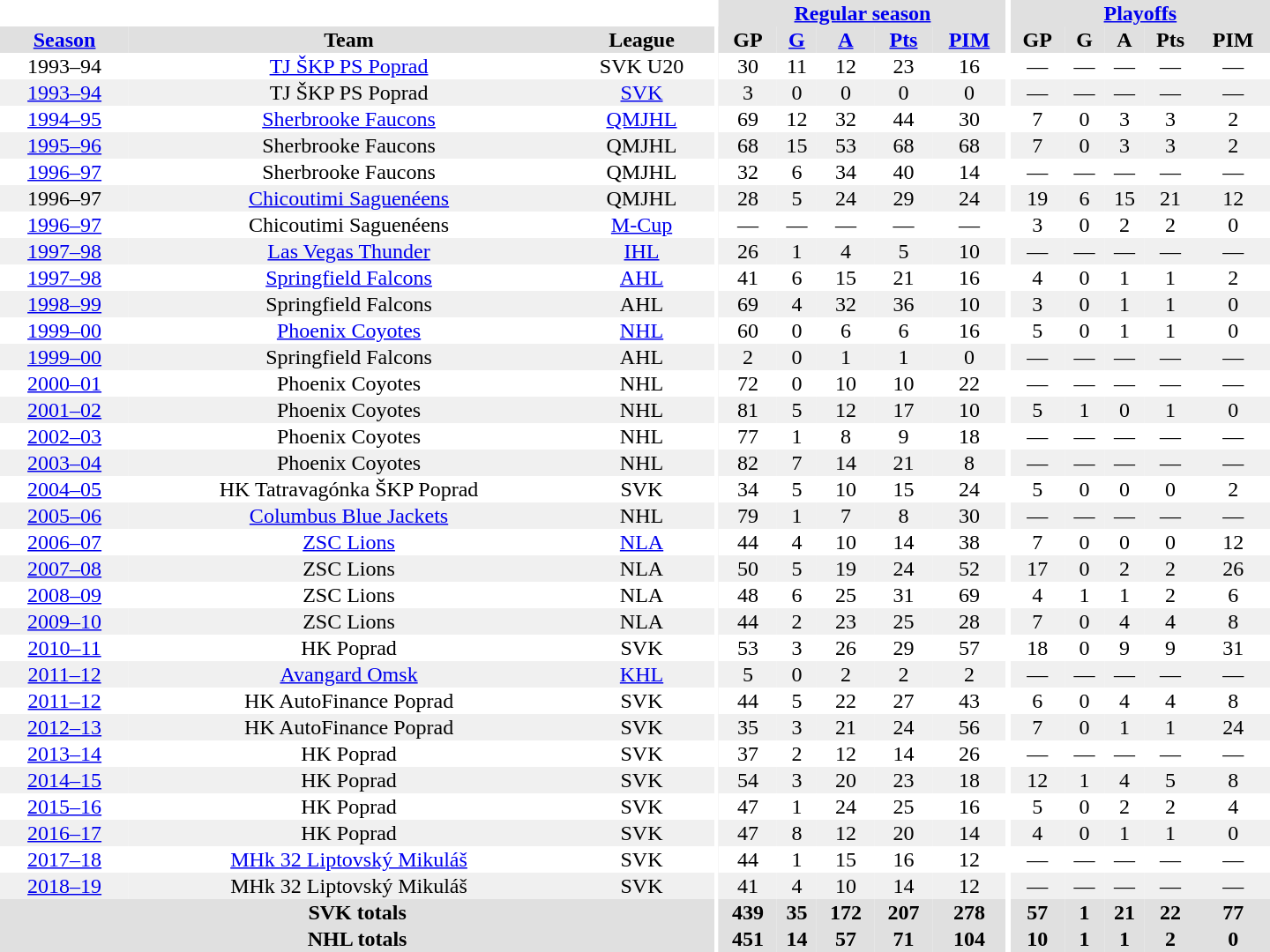<table border="0" cellpadding="1" cellspacing="0" style="text-align:center; width:60em">
<tr bgcolor="#e0e0e0">
<th colspan="3" bgcolor="#ffffff"></th>
<th rowspan="100" bgcolor="#ffffff"></th>
<th colspan="5"><a href='#'>Regular season</a></th>
<th rowspan="100" bgcolor="#ffffff"></th>
<th colspan="5"><a href='#'>Playoffs</a></th>
</tr>
<tr bgcolor="#e0e0e0">
<th><a href='#'>Season</a></th>
<th>Team</th>
<th>League</th>
<th>GP</th>
<th><a href='#'>G</a></th>
<th><a href='#'>A</a></th>
<th><a href='#'>Pts</a></th>
<th><a href='#'>PIM</a></th>
<th>GP</th>
<th>G</th>
<th>A</th>
<th>Pts</th>
<th>PIM</th>
</tr>
<tr>
<td>1993–94</td>
<td><a href='#'>TJ ŠKP PS Poprad</a></td>
<td>SVK U20</td>
<td>30</td>
<td>11</td>
<td>12</td>
<td>23</td>
<td>16</td>
<td>—</td>
<td>—</td>
<td>—</td>
<td>—</td>
<td>—</td>
</tr>
<tr bgcolor="#f0f0f0">
<td><a href='#'>1993–94</a></td>
<td>TJ ŠKP PS Poprad</td>
<td><a href='#'>SVK</a></td>
<td>3</td>
<td>0</td>
<td>0</td>
<td>0</td>
<td>0</td>
<td>—</td>
<td>—</td>
<td>—</td>
<td>—</td>
<td>—</td>
</tr>
<tr>
<td><a href='#'>1994–95</a></td>
<td><a href='#'>Sherbrooke Faucons</a></td>
<td><a href='#'>QMJHL</a></td>
<td>69</td>
<td>12</td>
<td>32</td>
<td>44</td>
<td>30</td>
<td>7</td>
<td>0</td>
<td>3</td>
<td>3</td>
<td>2</td>
</tr>
<tr bgcolor="#f0f0f0">
<td><a href='#'>1995–96</a></td>
<td>Sherbrooke Faucons</td>
<td>QMJHL</td>
<td>68</td>
<td>15</td>
<td>53</td>
<td>68</td>
<td>68</td>
<td>7</td>
<td>0</td>
<td>3</td>
<td>3</td>
<td>2</td>
</tr>
<tr>
<td><a href='#'>1996–97</a></td>
<td>Sherbrooke Faucons</td>
<td>QMJHL</td>
<td>32</td>
<td>6</td>
<td>34</td>
<td>40</td>
<td>14</td>
<td>—</td>
<td>—</td>
<td>—</td>
<td>—</td>
<td>—</td>
</tr>
<tr bgcolor="#f0f0f0">
<td>1996–97</td>
<td><a href='#'>Chicoutimi Saguenéens</a></td>
<td>QMJHL</td>
<td>28</td>
<td>5</td>
<td>24</td>
<td>29</td>
<td>24</td>
<td>19</td>
<td>6</td>
<td>15</td>
<td>21</td>
<td>12</td>
</tr>
<tr>
<td><a href='#'>1996–97</a></td>
<td>Chicoutimi Saguenéens</td>
<td><a href='#'>M-Cup</a></td>
<td>—</td>
<td>—</td>
<td>—</td>
<td>—</td>
<td>—</td>
<td>3</td>
<td>0</td>
<td>2</td>
<td>2</td>
<td>0</td>
</tr>
<tr bgcolor="#f0f0f0">
<td><a href='#'>1997–98</a></td>
<td><a href='#'>Las Vegas Thunder</a></td>
<td><a href='#'>IHL</a></td>
<td>26</td>
<td>1</td>
<td>4</td>
<td>5</td>
<td>10</td>
<td>—</td>
<td>—</td>
<td>—</td>
<td>—</td>
<td>—</td>
</tr>
<tr>
<td><a href='#'>1997–98</a></td>
<td><a href='#'>Springfield Falcons</a></td>
<td><a href='#'>AHL</a></td>
<td>41</td>
<td>6</td>
<td>15</td>
<td>21</td>
<td>16</td>
<td>4</td>
<td>0</td>
<td>1</td>
<td>1</td>
<td>2</td>
</tr>
<tr bgcolor="#f0f0f0">
<td><a href='#'>1998–99</a></td>
<td>Springfield Falcons</td>
<td>AHL</td>
<td>69</td>
<td>4</td>
<td>32</td>
<td>36</td>
<td>10</td>
<td>3</td>
<td>0</td>
<td>1</td>
<td>1</td>
<td>0</td>
</tr>
<tr>
<td><a href='#'>1999–00</a></td>
<td><a href='#'>Phoenix Coyotes</a></td>
<td><a href='#'>NHL</a></td>
<td>60</td>
<td>0</td>
<td>6</td>
<td>6</td>
<td>16</td>
<td>5</td>
<td>0</td>
<td>1</td>
<td>1</td>
<td>0</td>
</tr>
<tr bgcolor="#f0f0f0">
<td><a href='#'>1999–00</a></td>
<td>Springfield Falcons</td>
<td>AHL</td>
<td>2</td>
<td>0</td>
<td>1</td>
<td>1</td>
<td>0</td>
<td>—</td>
<td>—</td>
<td>—</td>
<td>—</td>
<td>—</td>
</tr>
<tr>
<td><a href='#'>2000–01</a></td>
<td>Phoenix Coyotes</td>
<td>NHL</td>
<td>72</td>
<td>0</td>
<td>10</td>
<td>10</td>
<td>22</td>
<td>—</td>
<td>—</td>
<td>—</td>
<td>—</td>
<td>—</td>
</tr>
<tr bgcolor="#f0f0f0">
<td><a href='#'>2001–02</a></td>
<td>Phoenix Coyotes</td>
<td>NHL</td>
<td>81</td>
<td>5</td>
<td>12</td>
<td>17</td>
<td>10</td>
<td>5</td>
<td>1</td>
<td>0</td>
<td>1</td>
<td>0</td>
</tr>
<tr>
<td><a href='#'>2002–03</a></td>
<td>Phoenix Coyotes</td>
<td>NHL</td>
<td>77</td>
<td>1</td>
<td>8</td>
<td>9</td>
<td>18</td>
<td>—</td>
<td>—</td>
<td>—</td>
<td>—</td>
<td>—</td>
</tr>
<tr bgcolor="#f0f0f0">
<td><a href='#'>2003–04</a></td>
<td>Phoenix Coyotes</td>
<td>NHL</td>
<td>82</td>
<td>7</td>
<td>14</td>
<td>21</td>
<td>8</td>
<td>—</td>
<td>—</td>
<td>—</td>
<td>—</td>
<td>—</td>
</tr>
<tr>
<td><a href='#'>2004–05</a></td>
<td>HK Tatravagónka ŠKP Poprad</td>
<td>SVK</td>
<td>34</td>
<td>5</td>
<td>10</td>
<td>15</td>
<td>24</td>
<td>5</td>
<td>0</td>
<td>0</td>
<td>0</td>
<td>2</td>
</tr>
<tr bgcolor="#f0f0f0">
<td><a href='#'>2005–06</a></td>
<td><a href='#'>Columbus Blue Jackets</a></td>
<td>NHL</td>
<td>79</td>
<td>1</td>
<td>7</td>
<td>8</td>
<td>30</td>
<td>—</td>
<td>—</td>
<td>—</td>
<td>—</td>
<td>—</td>
</tr>
<tr>
<td><a href='#'>2006–07</a></td>
<td><a href='#'>ZSC Lions</a></td>
<td><a href='#'>NLA</a></td>
<td>44</td>
<td>4</td>
<td>10</td>
<td>14</td>
<td>38</td>
<td>7</td>
<td>0</td>
<td>0</td>
<td>0</td>
<td>12</td>
</tr>
<tr bgcolor="#f0f0f0">
<td><a href='#'>2007–08</a></td>
<td>ZSC Lions</td>
<td>NLA</td>
<td>50</td>
<td>5</td>
<td>19</td>
<td>24</td>
<td>52</td>
<td>17</td>
<td>0</td>
<td>2</td>
<td>2</td>
<td>26</td>
</tr>
<tr>
<td><a href='#'>2008–09</a></td>
<td>ZSC Lions</td>
<td>NLA</td>
<td>48</td>
<td>6</td>
<td>25</td>
<td>31</td>
<td>69</td>
<td>4</td>
<td>1</td>
<td>1</td>
<td>2</td>
<td>6</td>
</tr>
<tr bgcolor="#f0f0f0">
<td><a href='#'>2009–10</a></td>
<td>ZSC Lions</td>
<td>NLA</td>
<td>44</td>
<td>2</td>
<td>23</td>
<td>25</td>
<td>28</td>
<td>7</td>
<td>0</td>
<td>4</td>
<td>4</td>
<td>8</td>
</tr>
<tr>
<td><a href='#'>2010–11</a></td>
<td>HK Poprad</td>
<td>SVK</td>
<td>53</td>
<td>3</td>
<td>26</td>
<td>29</td>
<td>57</td>
<td>18</td>
<td>0</td>
<td>9</td>
<td>9</td>
<td>31</td>
</tr>
<tr bgcolor="#f0f0f0">
<td><a href='#'>2011–12</a></td>
<td><a href='#'>Avangard Omsk</a></td>
<td><a href='#'>KHL</a></td>
<td>5</td>
<td>0</td>
<td>2</td>
<td>2</td>
<td>2</td>
<td>—</td>
<td>—</td>
<td>—</td>
<td>—</td>
<td>—</td>
</tr>
<tr>
<td><a href='#'>2011–12</a></td>
<td>HK AutoFinance Poprad</td>
<td>SVK</td>
<td>44</td>
<td>5</td>
<td>22</td>
<td>27</td>
<td>43</td>
<td>6</td>
<td>0</td>
<td>4</td>
<td>4</td>
<td>8</td>
</tr>
<tr bgcolor="#f0f0f0">
<td><a href='#'>2012–13</a></td>
<td>HK AutoFinance Poprad</td>
<td>SVK</td>
<td>35</td>
<td>3</td>
<td>21</td>
<td>24</td>
<td>56</td>
<td>7</td>
<td>0</td>
<td>1</td>
<td>1</td>
<td>24</td>
</tr>
<tr>
<td><a href='#'>2013–14</a></td>
<td>HK Poprad</td>
<td>SVK</td>
<td>37</td>
<td>2</td>
<td>12</td>
<td>14</td>
<td>26</td>
<td>—</td>
<td>—</td>
<td>—</td>
<td>—</td>
<td>—</td>
</tr>
<tr bgcolor="#f0f0f0">
<td><a href='#'>2014–15</a></td>
<td>HK Poprad</td>
<td>SVK</td>
<td>54</td>
<td>3</td>
<td>20</td>
<td>23</td>
<td>18</td>
<td>12</td>
<td>1</td>
<td>4</td>
<td>5</td>
<td>8</td>
</tr>
<tr>
<td><a href='#'>2015–16</a></td>
<td>HK Poprad</td>
<td>SVK</td>
<td>47</td>
<td>1</td>
<td>24</td>
<td>25</td>
<td>16</td>
<td>5</td>
<td>0</td>
<td>2</td>
<td>2</td>
<td>4</td>
</tr>
<tr bgcolor="#f0f0f0">
<td><a href='#'>2016–17</a></td>
<td>HK Poprad</td>
<td>SVK</td>
<td>47</td>
<td>8</td>
<td>12</td>
<td>20</td>
<td>14</td>
<td>4</td>
<td>0</td>
<td>1</td>
<td>1</td>
<td>0</td>
</tr>
<tr>
<td><a href='#'>2017–18</a></td>
<td><a href='#'>MHk 32 Liptovský Mikuláš</a></td>
<td>SVK</td>
<td>44</td>
<td>1</td>
<td>15</td>
<td>16</td>
<td>12</td>
<td>—</td>
<td>—</td>
<td>—</td>
<td>—</td>
<td>—</td>
</tr>
<tr bgcolor="#f0f0f0">
<td><a href='#'>2018–19</a></td>
<td>MHk 32 Liptovský Mikuláš</td>
<td>SVK</td>
<td>41</td>
<td>4</td>
<td>10</td>
<td>14</td>
<td>12</td>
<td>—</td>
<td>—</td>
<td>—</td>
<td>—</td>
<td>—</td>
</tr>
<tr bgcolor="#e0e0e0">
<th colspan="3">SVK totals</th>
<th>439</th>
<th>35</th>
<th>172</th>
<th>207</th>
<th>278</th>
<th>57</th>
<th>1</th>
<th>21</th>
<th>22</th>
<th>77</th>
</tr>
<tr bgcolor="#e0e0e0">
<th colspan="3">NHL totals</th>
<th>451</th>
<th>14</th>
<th>57</th>
<th>71</th>
<th>104</th>
<th>10</th>
<th>1</th>
<th>1</th>
<th>2</th>
<th>0</th>
</tr>
</table>
